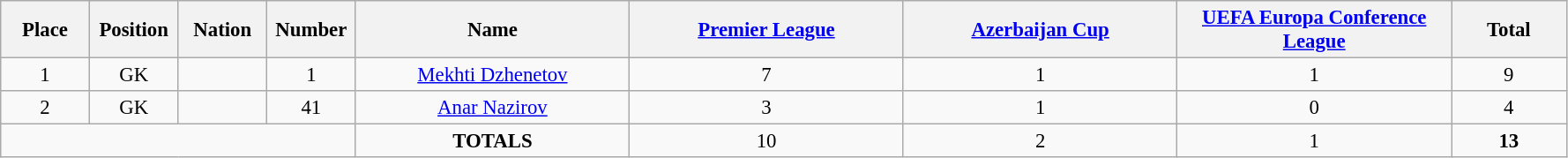<table class="wikitable" style="font-size: 95%; text-align: center;">
<tr>
<th width=60>Place</th>
<th width=60>Position</th>
<th width=60>Nation</th>
<th width=60>Number</th>
<th width=200>Name</th>
<th width=200><a href='#'>Premier League</a></th>
<th width=200><a href='#'>Azerbaijan Cup</a></th>
<th width=200><a href='#'>UEFA Europa Conference League</a></th>
<th width=80><strong>Total</strong></th>
</tr>
<tr>
<td>1</td>
<td>GK</td>
<td></td>
<td>1</td>
<td><a href='#'>Mekhti Dzhenetov</a></td>
<td>7</td>
<td>1</td>
<td>1</td>
<td>9</td>
</tr>
<tr>
<td>2</td>
<td>GK</td>
<td></td>
<td>41</td>
<td><a href='#'>Anar Nazirov</a></td>
<td>3</td>
<td>1</td>
<td>0</td>
<td>4</td>
</tr>
<tr>
<td colspan="4"></td>
<td><strong>TOTALS</strong></td>
<td>10</td>
<td>2</td>
<td>1</td>
<td><strong>13</strong></td>
</tr>
</table>
